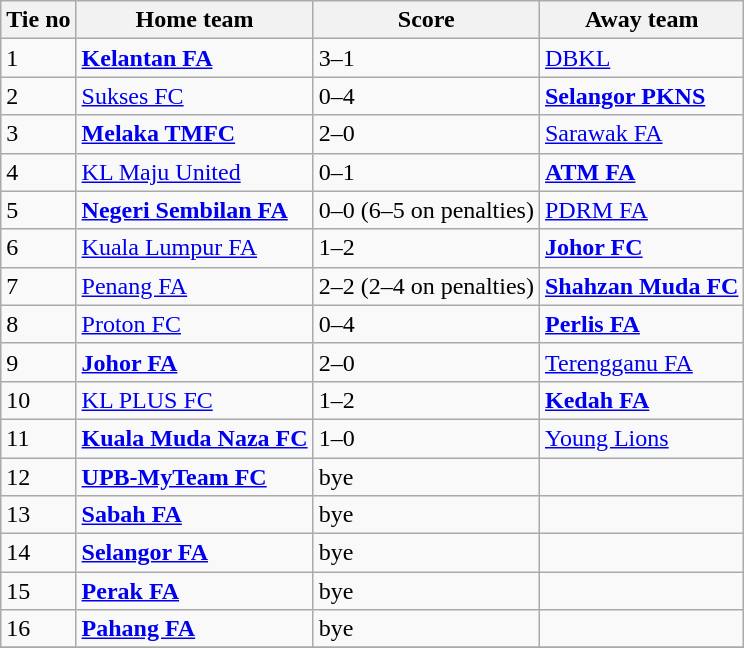<table class="wikitable sortable">
<tr>
<th>Tie no</th>
<th>Home team</th>
<th>Score</th>
<th>Away team</th>
</tr>
<tr>
<td>1</td>
<td><strong><a href='#'>Kelantan FA</a></strong> </td>
<td>3–1</td>
<td> <a href='#'>DBKL</a></td>
</tr>
<tr>
<td>2</td>
<td><a href='#'>Sukses FC</a> </td>
<td>0–4</td>
<td> <strong><a href='#'>Selangor PKNS</a></strong></td>
</tr>
<tr>
<td>3</td>
<td><strong><a href='#'>Melaka TMFC</a></strong> </td>
<td>2–0</td>
<td> <a href='#'>Sarawak FA</a></td>
</tr>
<tr>
<td>4</td>
<td><a href='#'>KL Maju United</a> </td>
<td>0–1</td>
<td><strong><a href='#'>ATM FA</a></strong></td>
</tr>
<tr>
<td>5</td>
<td><strong><a href='#'>Negeri Sembilan FA</a></strong> </td>
<td>0–0 (6–5 on penalties)</td>
<td><a href='#'>PDRM FA</a></td>
</tr>
<tr>
<td>6</td>
<td><a href='#'>Kuala Lumpur FA</a> </td>
<td>1–2</td>
<td> <strong><a href='#'>Johor FC</a></strong></td>
</tr>
<tr>
<td>7</td>
<td><a href='#'>Penang FA</a> </td>
<td>2–2 (2–4 on penalties)</td>
<td> <strong><a href='#'>Shahzan Muda FC</a></strong></td>
</tr>
<tr>
<td>8</td>
<td><a href='#'>Proton FC</a> </td>
<td>0–4</td>
<td> <strong><a href='#'>Perlis FA</a></strong></td>
</tr>
<tr>
<td>9</td>
<td><strong><a href='#'>Johor FA</a></strong> </td>
<td>2–0</td>
<td> <a href='#'>Terengganu FA</a></td>
</tr>
<tr>
<td>10</td>
<td><a href='#'>KL PLUS FC</a> </td>
<td>1–2</td>
<td> <strong><a href='#'>Kedah FA</a></strong></td>
</tr>
<tr>
<td>11</td>
<td><strong><a href='#'>Kuala Muda Naza FC</a></strong> </td>
<td>1–0</td>
<td> <a href='#'>Young Lions</a></td>
</tr>
<tr>
<td>12</td>
<td><strong><a href='#'>UPB-MyTeam FC</a></strong> </td>
<td>bye</td>
<td></td>
</tr>
<tr>
<td>13</td>
<td><strong><a href='#'>Sabah FA</a></strong> </td>
<td>bye</td>
<td></td>
</tr>
<tr>
<td>14</td>
<td><strong><a href='#'>Selangor FA</a></strong> </td>
<td>bye</td>
<td></td>
</tr>
<tr>
<td>15</td>
<td><strong><a href='#'>Perak FA</a></strong> </td>
<td>bye</td>
<td></td>
</tr>
<tr>
<td>16</td>
<td><strong><a href='#'>Pahang FA</a></strong> </td>
<td>bye</td>
<td></td>
</tr>
<tr>
</tr>
</table>
